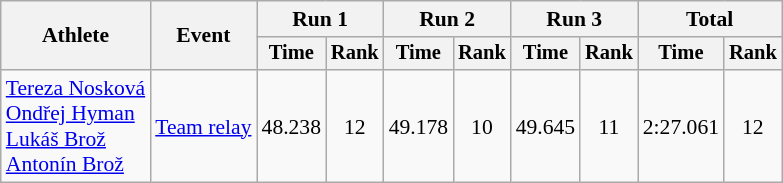<table class="wikitable" style="font-size:90%">
<tr>
<th rowspan="2">Athlete</th>
<th rowspan="2">Event</th>
<th colspan=2>Run 1</th>
<th colspan=2>Run 2</th>
<th colspan=2>Run 3</th>
<th colspan=2>Total</th>
</tr>
<tr style="font-size:95%">
<th>Time</th>
<th>Rank</th>
<th>Time</th>
<th>Rank</th>
<th>Time</th>
<th>Rank</th>
<th>Time</th>
<th>Rank</th>
</tr>
<tr align=center>
<td align=left><a href='#'>Tereza Nosková</a><br><a href='#'>Ondřej Hyman</a><br><a href='#'>Lukáš Brož</a><br><a href='#'>Antonín Brož</a></td>
<td align=left><a href='#'>Team relay</a></td>
<td>48.238</td>
<td>12</td>
<td>49.178</td>
<td>10</td>
<td>49.645</td>
<td>11</td>
<td>2:27.061</td>
<td>12</td>
</tr>
</table>
